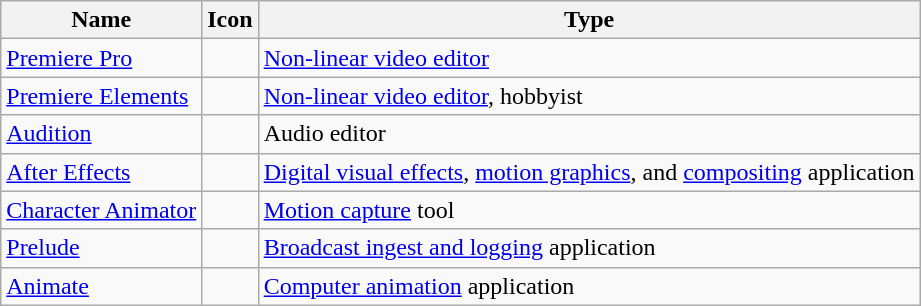<table class="wikitable noresize">
<tr>
<th>Name</th>
<th>Icon</th>
<th>Type</th>
</tr>
<tr>
<td><a href='#'>Premiere Pro</a></td>
<td></td>
<td><a href='#'>Non-linear video editor</a></td>
</tr>
<tr>
<td><a href='#'>Premiere Elements</a></td>
<td></td>
<td><a href='#'>Non-linear video editor</a>, hobbyist</td>
</tr>
<tr>
<td><a href='#'>Audition</a></td>
<td></td>
<td>Audio editor</td>
</tr>
<tr>
<td><a href='#'>After Effects</a></td>
<td></td>
<td><a href='#'>Digital visual effects</a>, <a href='#'>motion graphics</a>, and <a href='#'>compositing</a> application</td>
</tr>
<tr>
<td><a href='#'>Character Animator</a></td>
<td></td>
<td><a href='#'>Motion capture</a> tool</td>
</tr>
<tr>
<td><a href='#'>Prelude</a></td>
<td></td>
<td><a href='#'>Broadcast ingest and logging</a> application</td>
</tr>
<tr>
<td><a href='#'>Animate</a></td>
<td></td>
<td><a href='#'>Computer animation</a> application</td>
</tr>
</table>
